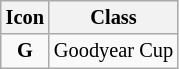<table class="wikitable" style="font-size: 85%">
<tr>
<th>Icon</th>
<th>Class</th>
</tr>
<tr>
<td align=center><strong><span>G</span></strong></td>
<td>Goodyear Cup</td>
</tr>
</table>
